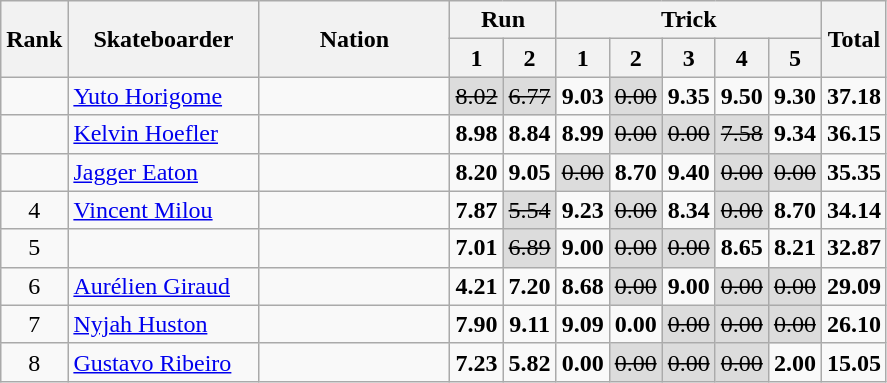<table class="wikitable sortable" style="text-align:center">
<tr>
<th rowspan="2" width="30">Rank</th>
<th rowspan="2" width="120">Skateboarder</th>
<th rowspan="2" width="120">Nation</th>
<th colspan="2">Run</th>
<th colspan="5">Trick</th>
<th rowspan="2" width="30">Total</th>
</tr>
<tr>
<th width="20">1</th>
<th width="20">2</th>
<th width="20">1</th>
<th width="20">2</th>
<th width="20">3</th>
<th width="20">4</th>
<th width="20">5</th>
</tr>
<tr>
<td></td>
<td align="left"><a href='#'>Yuto Horigome</a></td>
<td align="left"></td>
<td bgcolor="gainsboro"><s>8.02</s></td>
<td bgcolor="gainsboro"><s>6.77</s></td>
<td><strong>9.03</strong></td>
<td bgcolor="gainsboro"><s>0.00</s></td>
<td><strong>9.35</strong></td>
<td><strong>9.50</strong></td>
<td><strong>9.30</strong></td>
<td><strong>37.18</strong></td>
</tr>
<tr>
<td></td>
<td align="left"><a href='#'>Kelvin Hoefler</a></td>
<td align="left"></td>
<td><strong>8.98</strong></td>
<td><strong>8.84</strong></td>
<td><strong>8.99</strong></td>
<td bgcolor="gainsboro"><s>0.00</s></td>
<td bgcolor="gainsboro"><s>0.00</s></td>
<td bgcolor="gainsboro"><s>7.58</s></td>
<td><strong>9.34</strong></td>
<td><strong>36.15</strong></td>
</tr>
<tr>
<td></td>
<td align="left"><a href='#'>Jagger Eaton</a></td>
<td align="left"></td>
<td><strong>8.20</strong></td>
<td><strong>9.05</strong></td>
<td bgcolor="gainsboro"><s>0.00</s></td>
<td><strong>8.70</strong></td>
<td><strong>9.40</strong></td>
<td bgcolor="gainsboro"><s>0.00</s></td>
<td bgcolor="gainsboro"><s>0.00</s></td>
<td><strong>35.35</strong></td>
</tr>
<tr>
<td>4</td>
<td align="left"><a href='#'>Vincent Milou</a></td>
<td align="left"></td>
<td><strong>7.87</strong></td>
<td bgcolor="gainsboro"><s>5.54</s></td>
<td><strong>9.23</strong></td>
<td bgcolor="gainsboro"><s>0.00</s></td>
<td><strong>8.34</strong></td>
<td bgcolor="gainsboro"><s>0.00</s></td>
<td><strong>8.70</strong></td>
<td><strong>34.14</strong></td>
</tr>
<tr>
<td>5</td>
<td align="left"></td>
<td align="left"></td>
<td><strong>7.01</strong></td>
<td bgcolor="gainsboro"><s>6.89</s></td>
<td><strong>9.00</strong></td>
<td bgcolor="gainsboro"><s>0.00</s></td>
<td bgcolor="gainsboro"><s>0.00</s></td>
<td><strong>8.65</strong></td>
<td><strong>8.21</strong></td>
<td><strong>32.87</strong></td>
</tr>
<tr>
<td>6</td>
<td align="left"><a href='#'>Aurélien Giraud</a></td>
<td align="left"></td>
<td><strong>4.21</strong></td>
<td><strong>7.20</strong></td>
<td><strong>8.68</strong></td>
<td bgcolor="gainsboro"><s>0.00</s></td>
<td><strong>9.00</strong></td>
<td bgcolor="gainsboro"><s>0.00</s></td>
<td bgcolor="gainsboro"><s>0.00</s></td>
<td><strong>29.09</strong></td>
</tr>
<tr>
<td>7</td>
<td align="left"><a href='#'>Nyjah Huston</a></td>
<td align="left"></td>
<td><strong>7.90</strong></td>
<td><strong>9.11</strong></td>
<td><strong>9.09</strong></td>
<td><strong>0.00</strong></td>
<td bgcolor="gainsboro"><s>0.00</s></td>
<td bgcolor="gainsboro"><s>0.00</s></td>
<td bgcolor="gainsboro"><s>0.00</s></td>
<td><strong>26.10</strong></td>
</tr>
<tr>
<td>8</td>
<td align="left"><a href='#'>Gustavo Ribeiro</a></td>
<td align="left"></td>
<td><strong>7.23</strong></td>
<td><strong>5.82</strong></td>
<td><strong>0.00</strong></td>
<td bgcolor="gainsboro"><s>0.00</s></td>
<td bgcolor="gainsboro"><s>0.00</s></td>
<td bgcolor="gainsboro"><s>0.00</s></td>
<td><strong>2.00</strong></td>
<td><strong>15.05</strong></td>
</tr>
</table>
